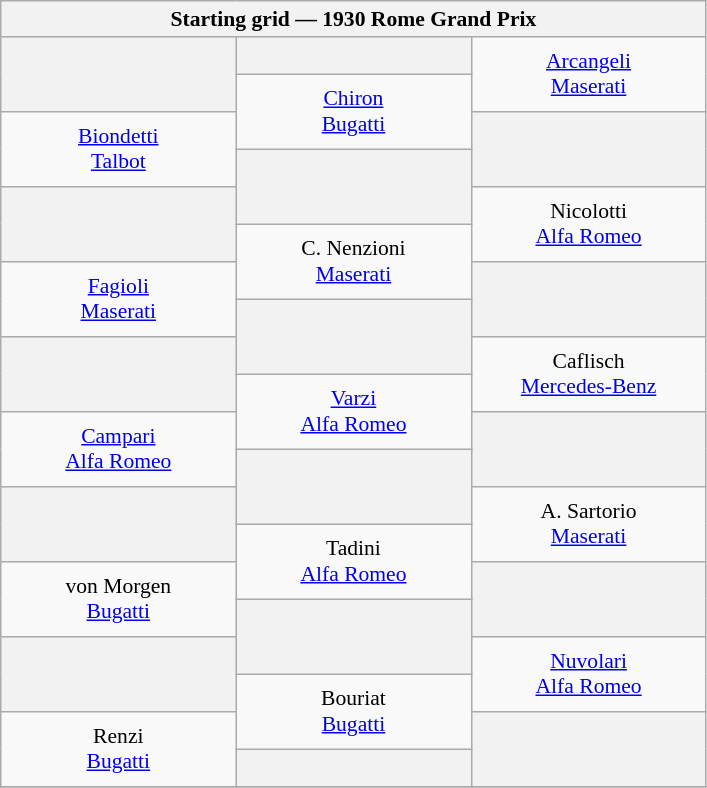<table class="wikitable" style="font-size: 90%;">
<tr>
<th colspan=3>Starting grid — 1930 Rome Grand Prix</th>
</tr>
<tr align="center" style="height: 25px;">
<th rowspan=2 width=150px></th>
<th width=150px></th>
<td rowspan=2 width=150px> <a href='#'>Arcangeli</a><br><a href='#'>Maserati</a></td>
</tr>
<tr align="center" style="height: 25px;">
<td rowspan=2> <a href='#'>Chiron</a><br><a href='#'>Bugatti</a></td>
</tr>
<tr align="center" style="height: 25px;">
<td rowspan=2> <a href='#'>Biondetti</a><br><a href='#'>Talbot</a></td>
<th rowspan=2></th>
</tr>
<tr style="height: 25px;">
<th rowspan=2></th>
</tr>
<tr align="center" style="height: 25px;">
<th rowspan=2></th>
<td rowspan=2> Nicolotti<br><a href='#'>Alfa Romeo</a></td>
</tr>
<tr align="center" style="height: 25px;">
<td rowspan=2> C. Nenzioni<br><a href='#'>Maserati</a></td>
</tr>
<tr align="center" style="height: 25px;">
<td rowspan=2> <a href='#'>Fagioli</a><br><a href='#'>Maserati</a></td>
<th rowspan=2></th>
</tr>
<tr style="height: 25px;">
<th rowspan=2></th>
</tr>
<tr align="center" style="height: 25px;">
<th rowspan=2></th>
<td rowspan=2> Caflisch<br><a href='#'>Mercedes-Benz</a></td>
</tr>
<tr align="center" style="height: 25px;">
<td rowspan=2> <a href='#'>Varzi</a><br><a href='#'>Alfa Romeo</a></td>
</tr>
<tr align="center" style="height: 25px;">
<td rowspan=2> <a href='#'>Campari</a><br><a href='#'>Alfa Romeo</a></td>
<th rowspan=2></th>
</tr>
<tr style="height: 25px;">
<th rowspan=2></th>
</tr>
<tr align="center" style="height: 25px;">
<th rowspan=2></th>
<td rowspan=2> A. Sartorio<br><a href='#'>Maserati</a></td>
</tr>
<tr align="center" style="height: 25px;">
<td rowspan=2> Tadini<br><a href='#'>Alfa Romeo</a></td>
</tr>
<tr align="center" style="height: 25px;">
<td rowspan=2> von Morgen<br><a href='#'>Bugatti</a></td>
<th rowspan=2></th>
</tr>
<tr style="height: 25px;">
<th rowspan=2></th>
</tr>
<tr align="center" style="height: 25px;">
<th rowspan=2></th>
<td rowspan=2> <a href='#'>Nuvolari</a><br><a href='#'>Alfa Romeo</a></td>
</tr>
<tr align="center" style="height: 25px;">
<td rowspan=2> Bouriat<br><a href='#'>Bugatti</a></td>
</tr>
<tr align="center" style="height: 25px;">
<td rowspan=2> Renzi<br><a href='#'>Bugatti</a></td>
<th rowspan=2></th>
</tr>
<tr style="height: 25px;">
<th></th>
</tr>
<tr>
</tr>
</table>
